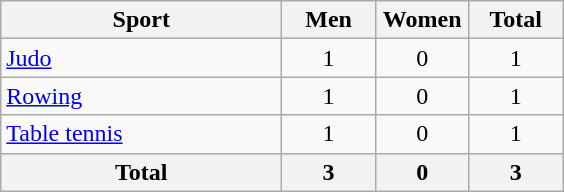<table class="wikitable sortable" style="text-align:center;">
<tr>
<th width=180>Sport</th>
<th width=55>Men</th>
<th width=55>Women</th>
<th width=55>Total</th>
</tr>
<tr>
<td align=left><a href='#'>Judo</a></td>
<td>1</td>
<td>0</td>
<td>1</td>
</tr>
<tr>
<td align=left><a href='#'>Rowing</a></td>
<td>1</td>
<td>0</td>
<td>1</td>
</tr>
<tr>
<td align=left><a href='#'>Table tennis</a></td>
<td>1</td>
<td>0</td>
<td>1</td>
</tr>
<tr>
<th>Total</th>
<th>3</th>
<th>0</th>
<th>3</th>
</tr>
</table>
